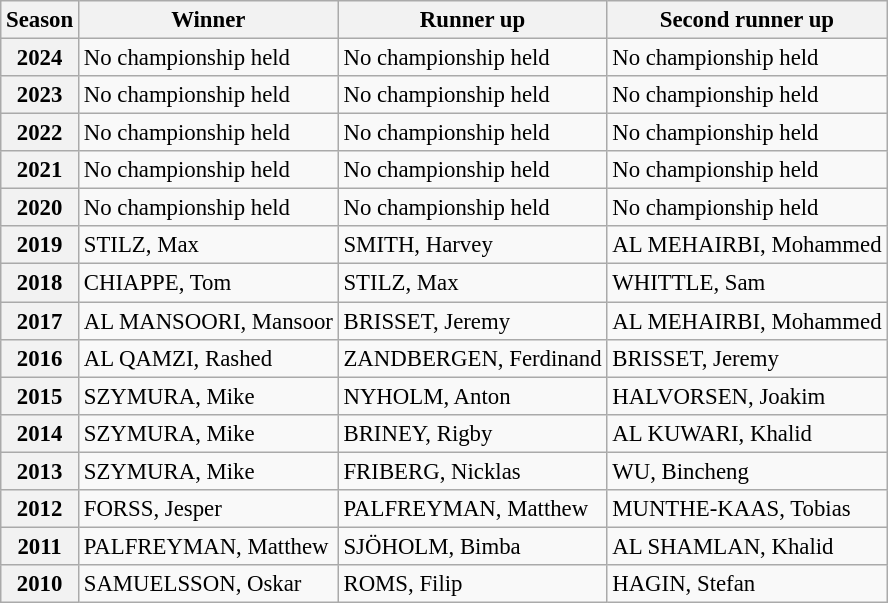<table class="wikitable" style="font-size: 95%;">
<tr>
<th>Season</th>
<th>Winner</th>
<th>Runner up</th>
<th>Second runner up</th>
</tr>
<tr>
<th>2024</th>
<td> No championship held</td>
<td> No championship held</td>
<td> No championship held</td>
</tr>
<tr>
<th>2023</th>
<td> No championship held</td>
<td> No championship held</td>
<td> No championship held</td>
</tr>
<tr>
<th>2022</th>
<td> No championship held</td>
<td> No championship held</td>
<td> No championship held</td>
</tr>
<tr>
<th>2021</th>
<td> No championship held</td>
<td> No championship held</td>
<td> No championship held</td>
</tr>
<tr>
<th>2020</th>
<td> No championship held</td>
<td> No championship held</td>
<td> No championship held</td>
</tr>
<tr>
<th>2019</th>
<td> STILZ, Max</td>
<td> SMITH, Harvey</td>
<td> AL MEHAIRBI, Mohammed</td>
</tr>
<tr>
<th>2018</th>
<td> CHIAPPE, Tom</td>
<td> STILZ, Max</td>
<td> WHITTLE, Sam</td>
</tr>
<tr>
<th>2017</th>
<td> AL MANSOORI, Mansoor</td>
<td> BRISSET, Jeremy</td>
<td> AL MEHAIRBI, Mohammed</td>
</tr>
<tr>
<th>2016</th>
<td> AL QAMZI, Rashed</td>
<td> ZANDBERGEN, Ferdinand</td>
<td> BRISSET, Jeremy</td>
</tr>
<tr>
<th>2015</th>
<td> SZYMURA, Mike</td>
<td> NYHOLM, Anton</td>
<td> HALVORSEN, Joakim</td>
</tr>
<tr>
<th>2014</th>
<td> SZYMURA, Mike</td>
<td> BRINEY, Rigby</td>
<td> AL KUWARI, Khalid</td>
</tr>
<tr>
<th>2013</th>
<td> SZYMURA, Mike</td>
<td> FRIBERG, Nicklas</td>
<td> WU, Bincheng</td>
</tr>
<tr>
<th>2012</th>
<td> FORSS, Jesper</td>
<td> PALFREYMAN, Matthew</td>
<td> MUNTHE-KAAS, Tobias</td>
</tr>
<tr>
<th>2011</th>
<td> PALFREYMAN, Matthew</td>
<td> SJÖHOLM, Bimba</td>
<td> AL SHAMLAN, Khalid</td>
</tr>
<tr>
<th>2010</th>
<td> SAMUELSSON, Oskar</td>
<td> ROMS, Filip</td>
<td> HAGIN, Stefan</td>
</tr>
</table>
